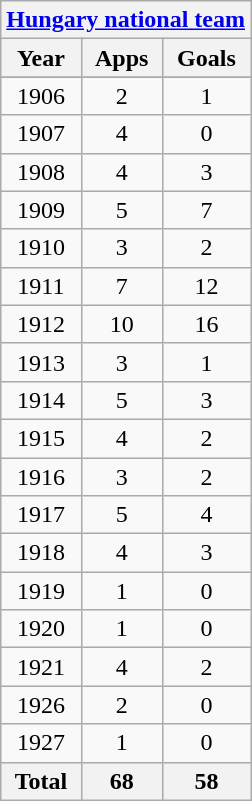<table class="wikitable" style="text-align:center">
<tr>
<th colspan=3><a href='#'>Hungary national team</a></th>
</tr>
<tr>
<th>Year</th>
<th>Apps</th>
<th>Goals</th>
</tr>
<tr>
</tr>
<tr>
<td>1906</td>
<td>2</td>
<td>1</td>
</tr>
<tr>
<td>1907</td>
<td>4</td>
<td>0</td>
</tr>
<tr>
<td>1908</td>
<td>4</td>
<td>3</td>
</tr>
<tr>
<td>1909</td>
<td>5</td>
<td>7</td>
</tr>
<tr>
<td>1910</td>
<td>3</td>
<td>2</td>
</tr>
<tr>
<td>1911</td>
<td>7</td>
<td>12</td>
</tr>
<tr>
<td>1912</td>
<td>10</td>
<td>16</td>
</tr>
<tr>
<td>1913</td>
<td>3</td>
<td>1</td>
</tr>
<tr>
<td>1914</td>
<td>5</td>
<td>3</td>
</tr>
<tr>
<td>1915</td>
<td>4</td>
<td>2</td>
</tr>
<tr>
<td>1916</td>
<td>3</td>
<td>2</td>
</tr>
<tr>
<td>1917</td>
<td>5</td>
<td>4</td>
</tr>
<tr>
<td>1918</td>
<td>4</td>
<td>3</td>
</tr>
<tr>
<td>1919</td>
<td>1</td>
<td>0</td>
</tr>
<tr>
<td>1920</td>
<td>1</td>
<td>0</td>
</tr>
<tr>
<td>1921</td>
<td>4</td>
<td>2</td>
</tr>
<tr>
<td>1926</td>
<td>2</td>
<td>0</td>
</tr>
<tr>
<td>1927</td>
<td>1</td>
<td>0</td>
</tr>
<tr>
<th>Total</th>
<th>68</th>
<th>58</th>
</tr>
</table>
